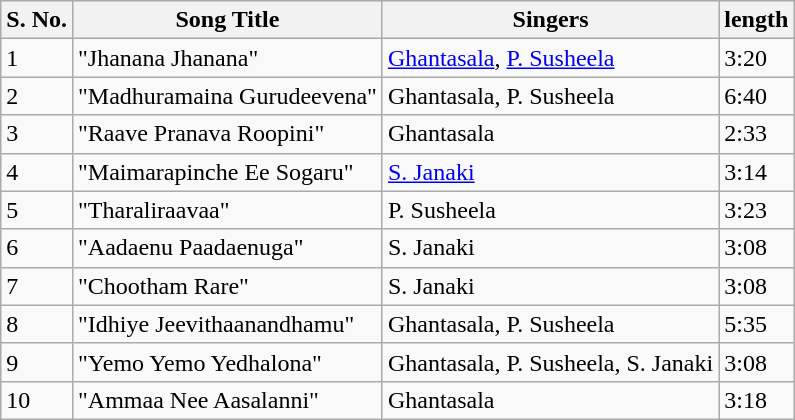<table class="wikitable">
<tr>
<th>S. No.</th>
<th>Song Title</th>
<th>Singers</th>
<th>length</th>
</tr>
<tr>
<td>1</td>
<td>"Jhanana Jhanana"</td>
<td><a href='#'>Ghantasala</a>, <a href='#'>P. Susheela</a></td>
<td>3:20</td>
</tr>
<tr>
<td>2</td>
<td>"Madhuramaina Gurudeevena"</td>
<td>Ghantasala, P. Susheela</td>
<td>6:40</td>
</tr>
<tr>
<td>3</td>
<td>"Raave Pranava Roopini"</td>
<td>Ghantasala</td>
<td>2:33</td>
</tr>
<tr>
<td>4</td>
<td>"Maimarapinche Ee Sogaru"</td>
<td><a href='#'>S. Janaki</a></td>
<td>3:14</td>
</tr>
<tr>
<td>5</td>
<td>"Tharaliraavaa"</td>
<td>P. Susheela</td>
<td>3:23</td>
</tr>
<tr>
<td>6</td>
<td>"Aadaenu Paadaenuga"</td>
<td>S. Janaki</td>
<td>3:08</td>
</tr>
<tr>
<td>7</td>
<td>"Chootham Rare"</td>
<td>S. Janaki</td>
<td>3:08</td>
</tr>
<tr>
<td>8</td>
<td>"Idhiye Jeevithaanandhamu"</td>
<td>Ghantasala, P. Susheela</td>
<td>5:35</td>
</tr>
<tr>
<td>9</td>
<td>"Yemo Yemo Yedhalona"</td>
<td>Ghantasala, P. Susheela, S. Janaki</td>
<td>3:08</td>
</tr>
<tr>
<td>10</td>
<td>"Ammaa Nee Aasalanni"</td>
<td>Ghantasala</td>
<td>3:18</td>
</tr>
</table>
